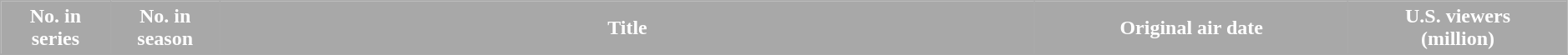<table class="wikitable plainrowheaders" style="width:99%;">
<tr>
<th scope="col" style="background-color: #A8A8A8; color: #ffffff;" width=7%>No. in<br>series</th>
<th scope="col" style="background-color: #A8A8A8; color: #ffffff;" width=7%>No. in<br>season</th>
<th scope="col" style="background-color: #A8A8A8; color: #ffffff;">Title</th>
<th scope="col" style="background-color: #A8A8A8; color: #ffffff;" width=20%>Original air date</th>
<th scope="col" style="background-color: #A8A8A8; color: #ffffff;" width=14%>U.S. viewers<br>(million)</th>
</tr>
<tr>
</tr>
</table>
